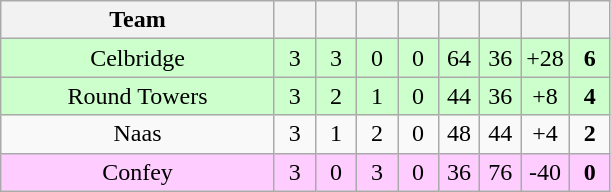<table class="wikitable" style="text-align:center">
<tr>
<th style="width:175px;">Team</th>
<th width="20"></th>
<th width="20"></th>
<th width="20"></th>
<th width="20"></th>
<th width="20"></th>
<th width="20"></th>
<th width="20"></th>
<th width="20"></th>
</tr>
<tr style="background:#cfc;">
<td>Celbridge</td>
<td>3</td>
<td>3</td>
<td>0</td>
<td>0</td>
<td>64</td>
<td>36</td>
<td>+28</td>
<td><strong>6</strong></td>
</tr>
<tr style="background:#cfc;">
<td>Round Towers</td>
<td>3</td>
<td>2</td>
<td>1</td>
<td>0</td>
<td>44</td>
<td>36</td>
<td>+8</td>
<td><strong>4</strong></td>
</tr>
<tr>
<td>Naas</td>
<td>3</td>
<td>1</td>
<td>2</td>
<td>0</td>
<td>48</td>
<td>44</td>
<td>+4</td>
<td><strong>2</strong></td>
</tr>
<tr style="background:#fcf;">
<td>Confey</td>
<td>3</td>
<td>0</td>
<td>3</td>
<td>0</td>
<td>36</td>
<td>76</td>
<td>-40</td>
<td><strong>0</strong></td>
</tr>
</table>
